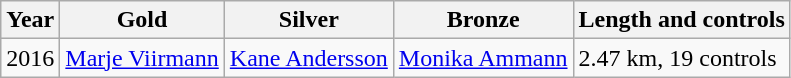<table class="wikitable">
<tr>
<th>Year</th>
<th>Gold</th>
<th>Silver</th>
<th>Bronze</th>
<th>Length and controls</th>
</tr>
<tr>
<td>2016</td>
<td> <a href='#'>Marje Viirmann</a></td>
<td> <a href='#'>Kane Andersson</a></td>
<td> <a href='#'>Monika Ammann</a></td>
<td>2.47 km, 19 controls</td>
</tr>
</table>
